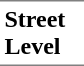<table border=0 cellspacing=0 cellpadding=3>
<tr>
<td style="border-bottom:solid 1px gray;border-top:solid 1px gray;" width=50 valign=top><strong>Street Level</strong></td>
</tr>
</table>
